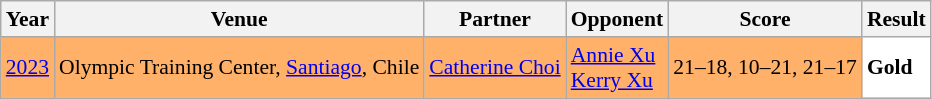<table class="sortable wikitable" style="font-size: 90%;">
<tr>
<th>Year</th>
<th>Venue</th>
<th>Partner</th>
<th>Opponent</th>
<th>Score</th>
<th>Result</th>
</tr>
<tr style="background:#FFB069">
<td align="center"><a href='#'>2023</a></td>
<td align="left">Olympic Training Center, <a href='#'>Santiago</a>, Chile</td>
<td align="left"> <a href='#'>Catherine Choi</a></td>
<td align="left"> <a href='#'>Annie Xu</a><br> <a href='#'>Kerry Xu</a></td>
<td align="left">21–18, 10–21, 21–17</td>
<td style="text-align:left; background:white"> <strong>Gold</strong></td>
</tr>
</table>
